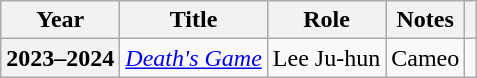<table class="wikitable plainrowheaders">
<tr>
<th scope="col">Year</th>
<th scope="col">Title</th>
<th scope="col">Role</th>
<th scope="col">Notes</th>
<th scope="col" class="unsortable"></th>
</tr>
<tr>
<th scope="row">2023–2024</th>
<td><em><a href='#'>Death's Game</a></em></td>
<td>Lee Ju-hun</td>
<td>Cameo</td>
<td style="text-align:center"></td>
</tr>
</table>
